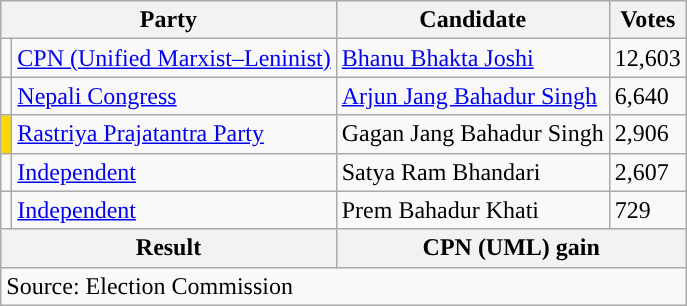<table class="wikitable">
<tr>
<th colspan="2">Party</th>
<th>Candidate</th>
<th>Votes</th>
</tr>
<tr>
<td style="color:inherit;background-color:"></td>
<td><a href='#'>CPN (Unified Marxist–Leninist)</a></td>
<td><a href='#'>Bhanu Bhakta Joshi</a></td>
<td>12,603</td>
</tr>
<tr>
<td style="color:inherit;background-color:"></td>
<td><a href='#'>Nepali Congress</a></td>
<td><a href='#'>Arjun Jang Bahadur Singh</a></td>
<td>6,640</td>
</tr>
<tr>
<td style="color:inherit;background-color:gold"></td>
<td><a href='#'>Rastriya Prajatantra Party</a></td>
<td>Gagan Jang Bahadur Singh</td>
<td>2,906</td>
</tr>
<tr>
<td style="color:inherit;background-color:"></td>
<td><a href='#'>Independent</a></td>
<td>Satya Ram Bhandari</td>
<td>2,607</td>
</tr>
<tr>
<td style="color:inherit;background-color:"></td>
<td><a href='#'>Independent</a></td>
<td>Prem Bahadur Khati</td>
<td>729</td>
</tr>
<tr>
<th colspan="2">Result</th>
<th colspan="2">CPN (UML) gain</th>
</tr>
<tr>
<td colspan="4">Source: Election Commission</td>
</tr>
</table>
